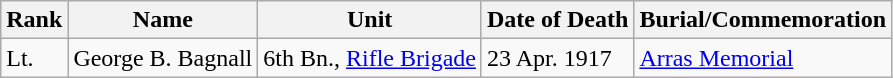<table class="wikitable">
<tr>
<th>Rank</th>
<th>Name</th>
<th>Unit</th>
<th>Date of Death</th>
<th>Burial/Commemoration</th>
</tr>
<tr>
<td>Lt.</td>
<td>George B. Bagnall</td>
<td>6th Bn., <a href='#'>Rifle Brigade</a></td>
<td>23 Apr. 1917</td>
<td><a href='#'>Arras Memorial</a></td>
</tr>
</table>
